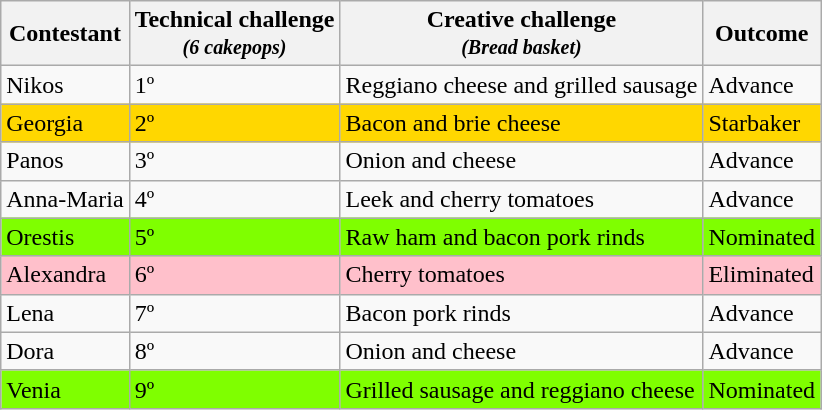<table class="wikitable" text-"align:center">
<tr>
<th>Contestant</th>
<th>Technical challenge<br><small><em>(6 cakepops)</em></small></th>
<th>Creative challenge<br><small><em>(Bread basket)</em></small></th>
<th><strong>Outcome</strong></th>
</tr>
<tr>
<td>Nikos</td>
<td>1º</td>
<td>Reggiano cheese and grilled sausage</td>
<td>Advance</td>
</tr>
<tr style="background:gold">
<td>Georgia</td>
<td>2º</td>
<td>Bacon and brie cheese</td>
<td>Starbaker</td>
</tr>
<tr>
<td>Panos</td>
<td>3º</td>
<td>Onion and cheese</td>
<td>Advance</td>
</tr>
<tr>
<td>Anna-Maria</td>
<td>4º</td>
<td>Leek and cherry tomatoes</td>
<td>Advance</td>
</tr>
<tr style="background:chartreuse">
<td>Orestis</td>
<td>5º</td>
<td>Raw ham and bacon pork rinds</td>
<td>Nominated</td>
</tr>
<tr style="background:pink">
<td>Alexandra</td>
<td>6º</td>
<td>Cherry tomatoes</td>
<td>Eliminated</td>
</tr>
<tr>
<td>Lena</td>
<td>7º</td>
<td>Bacon pork rinds</td>
<td>Advance</td>
</tr>
<tr>
<td>Dora</td>
<td>8º</td>
<td>Onion and cheese</td>
<td>Advance</td>
</tr>
<tr style="background:chartreuse">
<td>Venia</td>
<td>9º</td>
<td>Grilled sausage and reggiano cheese</td>
<td>Nominated</td>
</tr>
</table>
